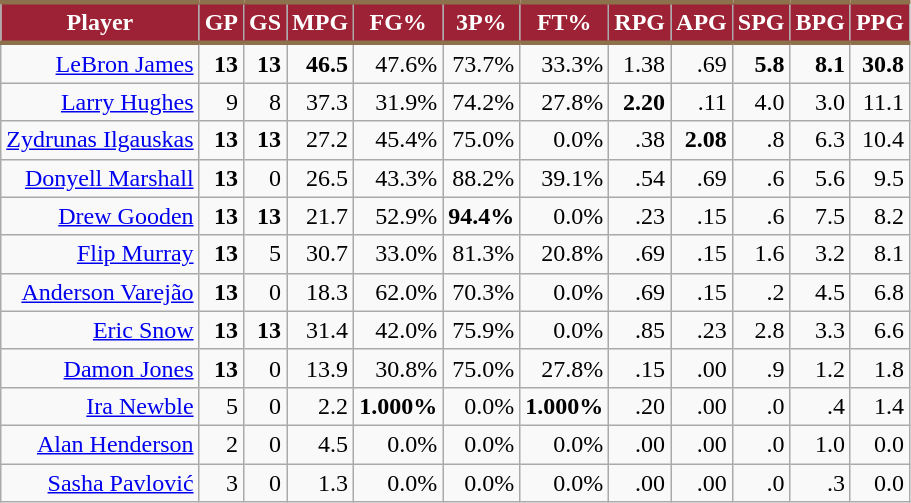<table class="wikitable sortable" style="text-align:right;">
<tr>
<th style="background:#9D2235; color:#FFFFFF; border-top:#8C714C 3px solid; border-bottom:#8C714C 3px solid;">Player</th>
<th style="background:#9D2235; color:#FFFFFF; border-top:#8C714C 3px solid; border-bottom:#8C714C 3px solid;">GP</th>
<th style="background:#9D2235; color:#FFFFFF; border-top:#8C714C 3px solid; border-bottom:#8C714C 3px solid;">GS</th>
<th style="background:#9D2235; color:#FFFFFF; border-top:#8C714C 3px solid; border-bottom:#8C714C 3px solid;">MPG</th>
<th style="background:#9D2235; color:#FFFFFF; border-top:#8C714C 3px solid; border-bottom:#8C714C 3px solid;">FG%</th>
<th style="background:#9D2235; color:#FFFFFF; border-top:#8C714C 3px solid; border-bottom:#8C714C 3px solid;">3P%</th>
<th style="background:#9D2235; color:#FFFFFF; border-top:#8C714C 3px solid; border-bottom:#8C714C 3px solid;">FT%</th>
<th style="background:#9D2235; color:#FFFFFF; border-top:#8C714C 3px solid; border-bottom:#8C714C 3px solid;">RPG</th>
<th style="background:#9D2235; color:#FFFFFF; border-top:#8C714C 3px solid; border-bottom:#8C714C 3px solid;">APG</th>
<th style="background:#9D2235; color:#FFFFFF; border-top:#8C714C 3px solid; border-bottom:#8C714C 3px solid;">SPG</th>
<th style="background:#9D2235; color:#FFFFFF; border-top:#8C714C 3px solid; border-bottom:#8C714C 3px solid;">BPG</th>
<th style="background:#9D2235; color:#FFFFFF; border-top:#8C714C 3px solid; border-bottom:#8C714C 3px solid;">PPG</th>
</tr>
<tr>
<td><a href='#'>LeBron James</a></td>
<td><strong>13</strong></td>
<td><strong>13</strong></td>
<td><strong>46.5</strong></td>
<td>47.6%</td>
<td>73.7%</td>
<td>33.3%</td>
<td>1.38</td>
<td>.69</td>
<td><strong>5.8</strong></td>
<td><strong>8.1</strong></td>
<td><strong>30.8</strong></td>
</tr>
<tr>
<td><a href='#'>Larry Hughes</a></td>
<td>9</td>
<td>8</td>
<td>37.3</td>
<td>31.9%</td>
<td>74.2%</td>
<td>27.8%</td>
<td><strong>2.20</strong></td>
<td>.11</td>
<td>4.0</td>
<td>3.0</td>
<td>11.1</td>
</tr>
<tr>
<td><a href='#'>Zydrunas Ilgauskas</a></td>
<td><strong>13</strong></td>
<td><strong>13</strong></td>
<td>27.2</td>
<td>45.4%</td>
<td>75.0%</td>
<td>0.0%</td>
<td>.38</td>
<td><strong>2.08</strong></td>
<td>.8</td>
<td>6.3</td>
<td>10.4</td>
</tr>
<tr>
<td><a href='#'>Donyell Marshall</a></td>
<td><strong>13</strong></td>
<td>0</td>
<td>26.5</td>
<td>43.3%</td>
<td>88.2%</td>
<td>39.1%</td>
<td>.54</td>
<td>.69</td>
<td>.6</td>
<td>5.6</td>
<td>9.5</td>
</tr>
<tr>
<td><a href='#'>Drew Gooden</a></td>
<td><strong>13</strong></td>
<td><strong>13</strong></td>
<td>21.7</td>
<td>52.9%</td>
<td><strong>94.4%</strong></td>
<td>0.0%</td>
<td>.23</td>
<td>.15</td>
<td>.6</td>
<td>7.5</td>
<td>8.2</td>
</tr>
<tr>
<td><a href='#'>Flip Murray</a></td>
<td><strong>13</strong></td>
<td>5</td>
<td>30.7</td>
<td>33.0%</td>
<td>81.3%</td>
<td>20.8%</td>
<td>.69</td>
<td>.15</td>
<td>1.6</td>
<td>3.2</td>
<td>8.1</td>
</tr>
<tr>
<td><a href='#'>Anderson Varejão</a></td>
<td><strong>13</strong></td>
<td>0</td>
<td>18.3</td>
<td>62.0%</td>
<td>70.3%</td>
<td>0.0%</td>
<td>.69</td>
<td>.15</td>
<td>.2</td>
<td>4.5</td>
<td>6.8</td>
</tr>
<tr>
<td><a href='#'>Eric Snow</a></td>
<td><strong>13</strong></td>
<td><strong>13</strong></td>
<td>31.4</td>
<td>42.0%</td>
<td>75.9%</td>
<td>0.0%</td>
<td>.85</td>
<td>.23</td>
<td>2.8</td>
<td>3.3</td>
<td>6.6</td>
</tr>
<tr>
<td><a href='#'>Damon Jones</a></td>
<td><strong>13</strong></td>
<td>0</td>
<td>13.9</td>
<td>30.8%</td>
<td>75.0%</td>
<td>27.8%</td>
<td>.15</td>
<td>.00</td>
<td>.9</td>
<td>1.2</td>
<td>1.8</td>
</tr>
<tr>
<td><a href='#'>Ira Newble</a></td>
<td>5</td>
<td>0</td>
<td>2.2</td>
<td><strong>1.000%</strong></td>
<td>0.0%</td>
<td><strong>1.000%</strong></td>
<td>.20</td>
<td>.00</td>
<td>.0</td>
<td>.4</td>
<td>1.4</td>
</tr>
<tr>
<td><a href='#'>Alan Henderson</a></td>
<td>2</td>
<td>0</td>
<td>4.5</td>
<td>0.0%</td>
<td>0.0%</td>
<td>0.0%</td>
<td>.00</td>
<td>.00</td>
<td>.0</td>
<td>1.0</td>
<td>0.0</td>
</tr>
<tr>
<td><a href='#'>Sasha Pavlović</a></td>
<td>3</td>
<td>0</td>
<td>1.3</td>
<td>0.0%</td>
<td>0.0%</td>
<td>0.0%</td>
<td>.00</td>
<td>.00</td>
<td>.0</td>
<td>.3</td>
<td>0.0</td>
</tr>
</table>
